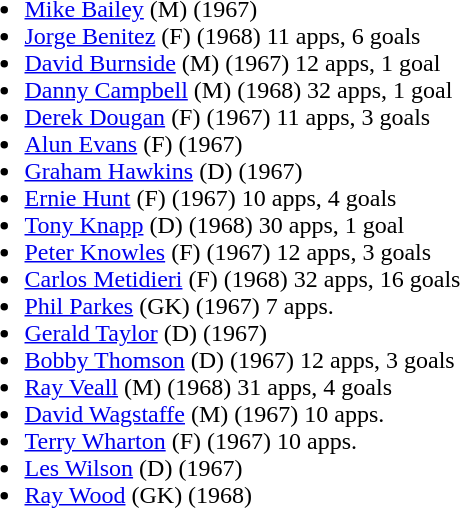<table>
<tr style="vertical-align:top">
<td><br><ul><li> <a href='#'>Mike Bailey</a> (M) (1967)</li><li>  <a href='#'>Jorge Benitez</a> (F) (1968) 11 apps, 6 goals</li><li> <a href='#'>David Burnside</a> (M) (1967) 12 apps, 1 goal</li><li> <a href='#'>Danny Campbell</a> (M) (1968) 32 apps, 1 goal</li><li> <a href='#'>Derek Dougan</a> (F) (1967) 11 apps, 3 goals</li><li> <a href='#'>Alun Evans</a> (F) (1967)</li><li> <a href='#'>Graham Hawkins</a> (D) (1967)</li><li> <a href='#'>Ernie Hunt</a> (F) (1967) 10 apps, 4 goals</li><li> <a href='#'>Tony Knapp</a> (D) (1968) 30 apps, 1 goal</li><li> <a href='#'>Peter Knowles</a> (F) (1967) 12 apps, 3 goals</li><li>  <a href='#'>Carlos Metidieri</a> (F) (1968) 32 apps, 16 goals</li><li> <a href='#'>Phil Parkes</a> (GK) (1967) 7 apps.</li><li> <a href='#'>Gerald Taylor</a> (D) (1967)</li><li> <a href='#'>Bobby Thomson</a> (D) (1967) 12 apps, 3 goals</li><li> <a href='#'>Ray Veall</a> (M) (1968) 31 apps, 4 goals</li><li> <a href='#'>David Wagstaffe</a> (M) (1967) 10 apps.</li><li> <a href='#'>Terry Wharton</a> (F) (1967) 10 apps.</li><li>  <a href='#'>Les Wilson</a> (D) (1967)</li><li> <a href='#'>Ray Wood</a> (GK) (1968)</li></ul></td>
</tr>
</table>
